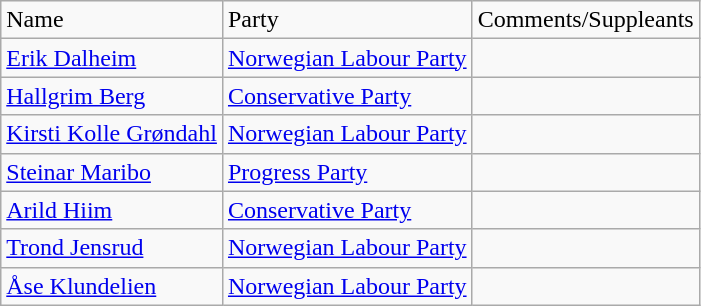<table class="wikitable">
<tr>
<td>Name</td>
<td>Party</td>
<td>Comments/Suppleants</td>
</tr>
<tr>
<td><a href='#'>Erik Dalheim</a></td>
<td><a href='#'>Norwegian Labour Party</a></td>
<td></td>
</tr>
<tr>
<td><a href='#'>Hallgrim Berg</a></td>
<td><a href='#'>Conservative Party</a></td>
<td></td>
</tr>
<tr>
<td><a href='#'>Kirsti Kolle Grøndahl</a></td>
<td><a href='#'>Norwegian Labour Party</a></td>
<td></td>
</tr>
<tr>
<td><a href='#'>Steinar Maribo</a></td>
<td><a href='#'>Progress Party</a></td>
<td></td>
</tr>
<tr>
<td><a href='#'>Arild Hiim</a></td>
<td><a href='#'>Conservative Party</a></td>
<td></td>
</tr>
<tr>
<td><a href='#'>Trond Jensrud</a></td>
<td><a href='#'>Norwegian Labour Party</a></td>
<td></td>
</tr>
<tr>
<td><a href='#'>Åse Klundelien</a></td>
<td><a href='#'>Norwegian Labour Party</a></td>
<td></td>
</tr>
</table>
